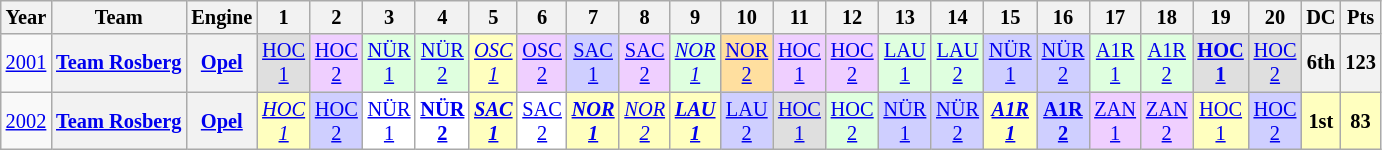<table class="wikitable" style="text-align:center; font-size:85%">
<tr>
<th>Year</th>
<th>Team</th>
<th>Engine</th>
<th>1</th>
<th>2</th>
<th>3</th>
<th>4</th>
<th>5</th>
<th>6</th>
<th>7</th>
<th>8</th>
<th>9</th>
<th>10</th>
<th>11</th>
<th>12</th>
<th>13</th>
<th>14</th>
<th>15</th>
<th>16</th>
<th>17</th>
<th>18</th>
<th>19</th>
<th>20</th>
<th>DC</th>
<th>Pts</th>
</tr>
<tr>
<td><a href='#'>2001</a></td>
<th nowrap><a href='#'>Team Rosberg</a></th>
<th><a href='#'>Opel</a></th>
<td style="background:#DFDFDF;"><a href='#'>HOC<br>1</a><br></td>
<td style="background:#EFCFFF;"><a href='#'>HOC<br>2</a><br></td>
<td style="background:#DFFFDF;"><a href='#'>NÜR<br>1</a><br></td>
<td style="background:#DFFFDF;"><a href='#'>NÜR<br>2</a><br></td>
<td style="background:#FFFFBF;"><em><a href='#'>OSC<br>1</a></em><br></td>
<td style="background:#EFCFFF;"><a href='#'>OSC<br>2</a><br></td>
<td style="background:#CFCFFF;"><a href='#'>SAC<br>1</a><br></td>
<td style="background:#EFCFFF;"><a href='#'>SAC<br>2</a><br></td>
<td style="background:#DFFFDF;"><em><a href='#'>NOR<br>1</a></em><br></td>
<td style="background:#FFDF9F;"><a href='#'>NOR<br>2</a><br></td>
<td style="background:#EFCFFF;"><a href='#'>HOC<br>1</a><br></td>
<td style="background:#EFCFFF;"><a href='#'>HOC<br>2</a><br></td>
<td style="background:#DFFFDF;"><a href='#'>LAU<br>1</a><br></td>
<td style="background:#DFFFDF;"><a href='#'>LAU<br>2</a><br></td>
<td style="background:#CFCFFF;"><a href='#'>NÜR<br>1</a><br></td>
<td style="background:#CFCFFF;"><a href='#'>NÜR<br>2</a><br></td>
<td style="background:#DFFFDF;"><a href='#'>A1R<br>1</a><br></td>
<td style="background:#DFFFDF;"><a href='#'>A1R<br>2</a><br></td>
<td style="background:#DFDFDF;"><strong><a href='#'>HOC<br>1</a></strong><br></td>
<td style="background:#DFDFDF;"><a href='#'>HOC<br>2</a><br></td>
<th>6th</th>
<th>123</th>
</tr>
<tr>
<td><a href='#'>2002</a></td>
<th nowrap><a href='#'>Team Rosberg</a></th>
<th><a href='#'>Opel</a></th>
<td style="background:#FFFFBF;"><em><a href='#'>HOC<br>1</a></em><br></td>
<td style="background:#CFCFFF;"><a href='#'>HOC<br>2</a><br></td>
<td style="background:#FFFFFF;"><a href='#'>NÜR<br>1</a><br></td>
<td style="background:#FFFFFF;"><strong><a href='#'>NÜR<br>2</a></strong><br></td>
<td style="background:#FFFFBF;"><strong><em><a href='#'>SAC<br>1</a></em></strong><br></td>
<td style="background:#FFFFFF;"><a href='#'>SAC<br>2</a><br></td>
<td style="background:#FFFFBF;"><strong><em><a href='#'>NOR<br>1</a></em></strong><br></td>
<td style="background:#FFFFBF;"><em><a href='#'>NOR<br>2</a></em><br></td>
<td style="background:#FFFFBF;"><strong><em><a href='#'>LAU<br>1</a></em></strong><br></td>
<td style="background:#CFCFFF;"><a href='#'>LAU<br>2</a><br></td>
<td style="background:#DFDFDF;"><a href='#'>HOC<br>1</a><br></td>
<td style="background:#DFFFDF;"><a href='#'>HOC<br>2</a><br></td>
<td style="background:#CFCFFF;"><a href='#'>NÜR<br>1</a><br></td>
<td style="background:#CFCFFF;"><a href='#'>NÜR<br>2</a><br></td>
<td style="background:#FFFFBF;"><strong><em><a href='#'>A1R<br>1</a></em></strong><br></td>
<td style="background:#CFCFFF;"><strong><a href='#'>A1R<br>2</a></strong><br></td>
<td style="background:#EFCFFF;"><a href='#'>ZAN<br>1</a><br></td>
<td style="background:#EFCFFF;"><a href='#'>ZAN<br>2</a><br></td>
<td style="background:#FFFFBF;"><a href='#'>HOC<br>1</a><br></td>
<td style="background:#CFCFFF;"><a href='#'>HOC<br>2</a><br></td>
<th style="background:#FFFFBF;">1st</th>
<th style="background:#FFFFBF;">83</th>
</tr>
</table>
